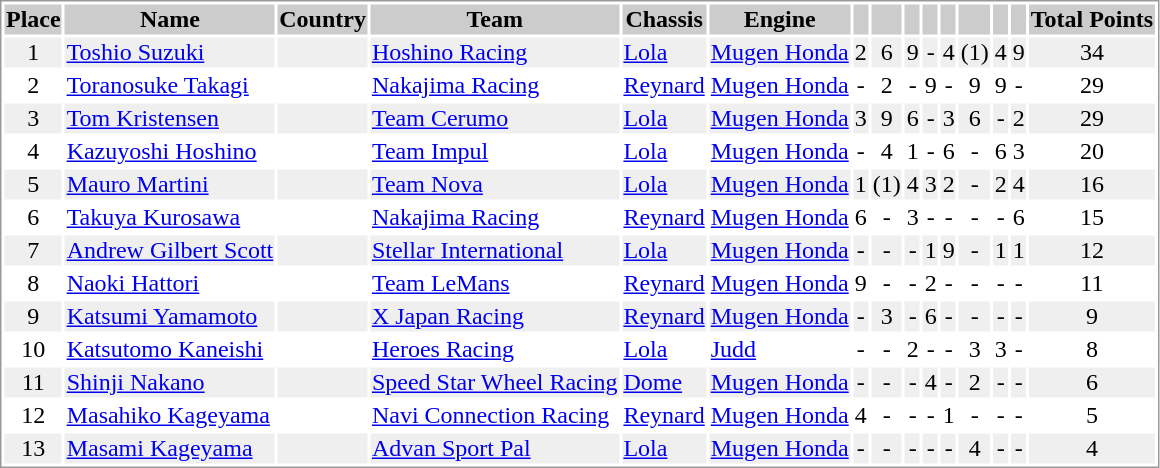<table border="0" style="border: 1px solid #999; background-color:#FFFFFF; text-align:center">
<tr align="center" style="background:#CCCCCC;">
<th>Place</th>
<th>Name</th>
<th>Country</th>
<th>Team</th>
<th>Chassis</th>
<th>Engine</th>
<th></th>
<th></th>
<th></th>
<th></th>
<th></th>
<th></th>
<th></th>
<th></th>
<th>Total Points</th>
</tr>
<tr style="background:#EFEFEF;">
<td>1</td>
<td align="left"><a href='#'>Toshio Suzuki</a></td>
<td align="left"></td>
<td align="left"><a href='#'>Hoshino Racing</a></td>
<td align="left"><a href='#'>Lola</a></td>
<td align="left"><a href='#'>Mugen Honda</a></td>
<td>2</td>
<td>6</td>
<td>9</td>
<td>-</td>
<td>4</td>
<td>(1)</td>
<td>4</td>
<td>9</td>
<td>34</td>
</tr>
<tr>
<td>2</td>
<td align="left"><a href='#'>Toranosuke Takagi</a></td>
<td align="left"></td>
<td align="left"><a href='#'>Nakajima Racing</a></td>
<td align="left"><a href='#'>Reynard</a></td>
<td align="left"><a href='#'>Mugen Honda</a></td>
<td>-</td>
<td>2</td>
<td>-</td>
<td>9</td>
<td>-</td>
<td>9</td>
<td>9</td>
<td>-</td>
<td>29</td>
</tr>
<tr style="background:#EFEFEF;">
<td>3</td>
<td align="left"><a href='#'>Tom Kristensen</a></td>
<td align="left"></td>
<td align="left"><a href='#'>Team Cerumo</a></td>
<td align="left"><a href='#'>Lola</a></td>
<td align="left"><a href='#'>Mugen Honda</a></td>
<td>3</td>
<td>9</td>
<td>6</td>
<td>-</td>
<td>3</td>
<td>6</td>
<td>-</td>
<td>2</td>
<td>29</td>
</tr>
<tr>
<td>4</td>
<td align="left"><a href='#'>Kazuyoshi Hoshino</a></td>
<td align="left"></td>
<td align="left"><a href='#'>Team Impul</a></td>
<td align="left"><a href='#'>Lola</a></td>
<td align="left"><a href='#'>Mugen Honda</a></td>
<td>-</td>
<td>4</td>
<td>1</td>
<td>-</td>
<td>6</td>
<td>-</td>
<td>6</td>
<td>3</td>
<td>20</td>
</tr>
<tr style="background:#EFEFEF;">
<td>5</td>
<td align="left"><a href='#'>Mauro Martini</a></td>
<td align="left"></td>
<td align="left"><a href='#'>Team Nova</a></td>
<td align="left"><a href='#'>Lola</a></td>
<td align="left"><a href='#'>Mugen Honda</a></td>
<td>1</td>
<td>(1)</td>
<td>4</td>
<td>3</td>
<td>2</td>
<td>-</td>
<td>2</td>
<td>4</td>
<td>16</td>
</tr>
<tr>
<td>6</td>
<td align="left"><a href='#'>Takuya Kurosawa</a></td>
<td align="left"></td>
<td align="left"><a href='#'>Nakajima Racing</a></td>
<td align="left"><a href='#'>Reynard</a></td>
<td align="left"><a href='#'>Mugen Honda</a></td>
<td>6</td>
<td>-</td>
<td>3</td>
<td>-</td>
<td>-</td>
<td>-</td>
<td>-</td>
<td>6</td>
<td>15</td>
</tr>
<tr style="background:#EFEFEF;">
<td>7</td>
<td align="left"><a href='#'>Andrew Gilbert Scott</a></td>
<td align="left"></td>
<td align="left"><a href='#'>Stellar International</a></td>
<td align="left"><a href='#'>Lola</a></td>
<td align="left"><a href='#'>Mugen Honda</a></td>
<td>-</td>
<td>-</td>
<td>-</td>
<td>1</td>
<td>9</td>
<td>-</td>
<td>1</td>
<td>1</td>
<td>12</td>
</tr>
<tr>
<td>8</td>
<td align="left"><a href='#'>Naoki Hattori</a></td>
<td align="left"></td>
<td align="left"><a href='#'>Team LeMans</a></td>
<td align="left"><a href='#'>Reynard</a></td>
<td align="left"><a href='#'>Mugen Honda</a></td>
<td>9</td>
<td>-</td>
<td>-</td>
<td>2</td>
<td>-</td>
<td>-</td>
<td>-</td>
<td>-</td>
<td>11</td>
</tr>
<tr style="background:#EFEFEF;">
<td>9</td>
<td align="left"><a href='#'>Katsumi Yamamoto</a></td>
<td align="left"></td>
<td align="left"><a href='#'>X Japan Racing</a></td>
<td align="left"><a href='#'>Reynard</a></td>
<td align="left"><a href='#'>Mugen Honda</a></td>
<td>-</td>
<td>3</td>
<td>-</td>
<td>6</td>
<td>-</td>
<td>-</td>
<td>-</td>
<td>-</td>
<td>9</td>
</tr>
<tr>
<td>10</td>
<td align="left"><a href='#'>Katsutomo Kaneishi</a></td>
<td align="left"></td>
<td align="left"><a href='#'>Heroes Racing</a></td>
<td align="left"><a href='#'>Lola</a></td>
<td align="left"><a href='#'>Judd</a></td>
<td>-</td>
<td>-</td>
<td>2</td>
<td>-</td>
<td>-</td>
<td>3</td>
<td>3</td>
<td>-</td>
<td>8</td>
</tr>
<tr style="background:#EFEFEF;">
<td>11</td>
<td align="left"><a href='#'>Shinji Nakano</a></td>
<td align="left"></td>
<td align="left"><a href='#'>Speed Star Wheel Racing</a></td>
<td align="left"><a href='#'>Dome</a></td>
<td align="left"><a href='#'>Mugen Honda</a></td>
<td>-</td>
<td>-</td>
<td>-</td>
<td>4</td>
<td>-</td>
<td>2</td>
<td>-</td>
<td>-</td>
<td>6</td>
</tr>
<tr>
<td>12</td>
<td align="left"><a href='#'>Masahiko Kageyama</a></td>
<td align="left"></td>
<td align="left"><a href='#'>Navi Connection Racing</a></td>
<td align="left"><a href='#'>Reynard</a></td>
<td align="left"><a href='#'>Mugen Honda</a></td>
<td>4</td>
<td>-</td>
<td>-</td>
<td>-</td>
<td>1</td>
<td>-</td>
<td>-</td>
<td>-</td>
<td>5</td>
</tr>
<tr style="background:#EFEFEF;">
<td>13</td>
<td align="left"><a href='#'>Masami Kageyama</a></td>
<td align="left"></td>
<td align="left"><a href='#'>Advan Sport Pal</a></td>
<td align="left"><a href='#'>Lola</a></td>
<td align="left"><a href='#'>Mugen Honda</a></td>
<td>-</td>
<td>-</td>
<td>-</td>
<td>-</td>
<td>-</td>
<td>4</td>
<td>-</td>
<td>-</td>
<td>4</td>
</tr>
</table>
